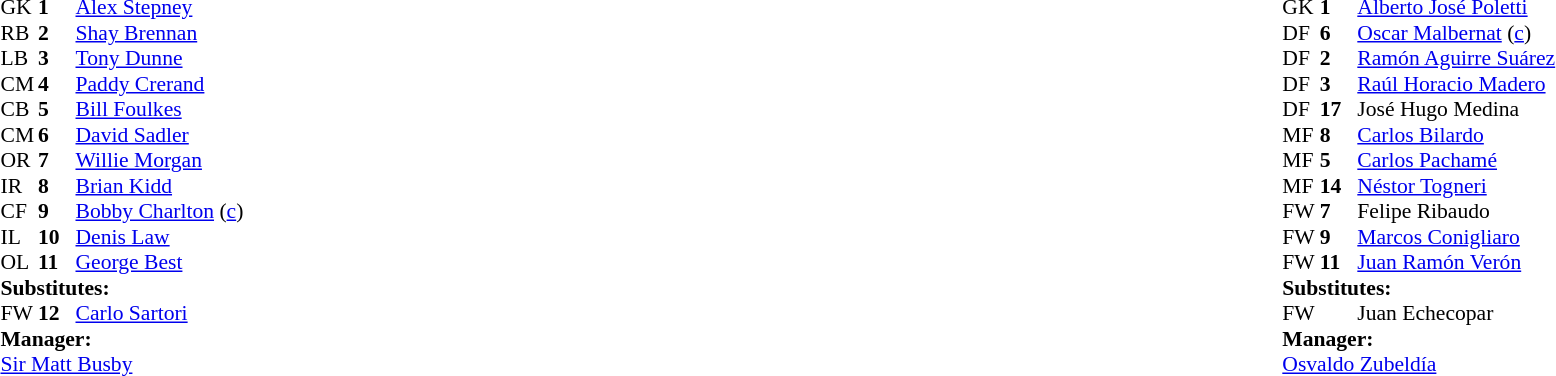<table width=100%>
<tr>
<td valign="top" width="50%"><br><table style="font-size:90%" cellspacing="0" cellpadding="0">
<tr>
<td colspan="4"></td>
</tr>
<tr>
<th width=25></th>
<th width=25></th>
</tr>
<tr>
<td>GK</td>
<td><strong>1</strong></td>
<td> <a href='#'>Alex Stepney</a></td>
</tr>
<tr>
<td>RB</td>
<td><strong>2</strong></td>
<td> <a href='#'>Shay Brennan</a></td>
</tr>
<tr>
<td>LB</td>
<td><strong>3</strong></td>
<td> <a href='#'>Tony Dunne</a></td>
</tr>
<tr>
<td>CM</td>
<td><strong>4</strong></td>
<td> <a href='#'>Paddy Crerand</a></td>
</tr>
<tr>
<td>CB</td>
<td><strong>5</strong></td>
<td> <a href='#'>Bill Foulkes</a></td>
</tr>
<tr>
<td>CM</td>
<td><strong>6</strong></td>
<td> <a href='#'>David Sadler</a></td>
</tr>
<tr>
<td>OR</td>
<td><strong>7</strong></td>
<td> <a href='#'>Willie Morgan</a></td>
</tr>
<tr>
<td>IR</td>
<td><strong>8</strong></td>
<td> <a href='#'>Brian Kidd</a></td>
</tr>
<tr>
<td>CF</td>
<td><strong>9</strong></td>
<td> <a href='#'>Bobby Charlton</a> (<a href='#'>c</a>)</td>
</tr>
<tr>
<td>IL</td>
<td><strong>10</strong></td>
<td> <a href='#'>Denis Law</a></td>
<td></td>
<td></td>
</tr>
<tr>
<td>OL</td>
<td><strong>11</strong></td>
<td> <a href='#'>George Best</a></td>
<td></td>
</tr>
<tr>
<td colspan=3><strong>Substitutes:</strong></td>
</tr>
<tr>
<td>FW</td>
<td><strong>12</strong></td>
<td> <a href='#'>Carlo Sartori</a></td>
<td></td>
<td></td>
</tr>
<tr>
<td colspan=3><strong>Manager:</strong></td>
</tr>
<tr>
<td colspan=4> <a href='#'>Sir Matt Busby</a></td>
</tr>
</table>
</td>
<td valign="top"></td>
<td valign="top" width="50%"><br><table style="font-size:90%" cellspacing="0" cellpadding="0" align=center>
<tr>
<td colspan="4"></td>
</tr>
<tr>
<th width=25></th>
<th width=25></th>
</tr>
<tr>
<td>GK</td>
<td><strong>1</strong></td>
<td> <a href='#'>Alberto José Poletti</a></td>
</tr>
<tr>
<td>DF</td>
<td><strong>6</strong></td>
<td> <a href='#'>Oscar Malbernat</a> (<a href='#'>c</a>)</td>
</tr>
<tr>
<td>DF</td>
<td><strong>2</strong></td>
<td> <a href='#'>Ramón Aguirre Suárez</a></td>
</tr>
<tr>
<td>DF</td>
<td><strong>3</strong></td>
<td> <a href='#'>Raúl Horacio Madero</a></td>
</tr>
<tr>
<td>DF</td>
<td><strong>17</strong></td>
<td> José Hugo Medina</td>
<td></td>
</tr>
<tr>
<td>MF</td>
<td><strong>8</strong></td>
<td> <a href='#'>Carlos Bilardo</a></td>
</tr>
<tr>
<td>MF</td>
<td><strong>5</strong></td>
<td> <a href='#'>Carlos Pachamé</a></td>
</tr>
<tr>
<td>MF</td>
<td><strong>14</strong></td>
<td> <a href='#'>Néstor Togneri</a></td>
</tr>
<tr>
<td>FW</td>
<td><strong>7</strong></td>
<td> Felipe Ribaudo</td>
<td></td>
<td></td>
</tr>
<tr>
<td>FW</td>
<td><strong>9</strong></td>
<td> <a href='#'>Marcos Conigliaro</a></td>
</tr>
<tr>
<td>FW</td>
<td><strong>11</strong></td>
<td> <a href='#'>Juan Ramón Verón</a></td>
</tr>
<tr>
<td colspan=3><strong>Substitutes:</strong></td>
</tr>
<tr>
<td>FW</td>
<td></td>
<td> Juan Echecopar</td>
<td></td>
<td></td>
</tr>
<tr>
<td colspan=3><strong>Manager:</strong></td>
</tr>
<tr>
<td colspan=4> <a href='#'>Osvaldo Zubeldía</a></td>
</tr>
</table>
</td>
</tr>
</table>
